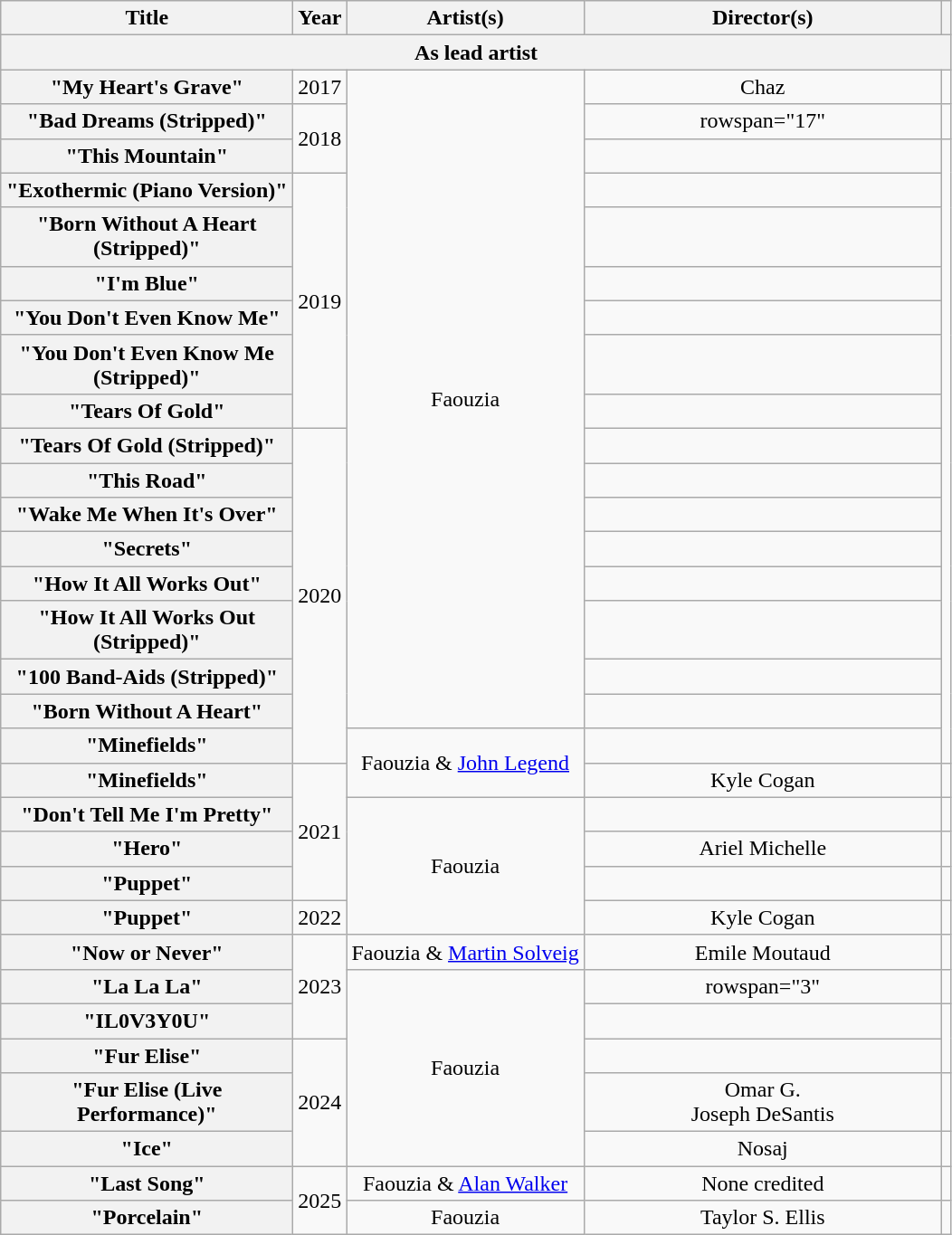<table class="wikitable plainrowheaders" style="text-align:center;">
<tr>
<th scope="col" style="width:13em;">Title</th>
<th scope="col">Year</th>
<th scope="col">Artist(s)</th>
<th scope="col" style="width:16em;">Director(s)</th>
<th></th>
</tr>
<tr>
<th colspan="5" scope="col">As lead artist</th>
</tr>
<tr>
<th scope="row">"My Heart's Grave"</th>
<td>2017</td>
<td rowspan="17">Faouzia</td>
<td>Chaz</td>
<td></td>
</tr>
<tr>
<th scope="row">"Bad Dreams (Stripped)"</th>
<td rowspan="2">2018</td>
<td>rowspan="17" </td>
<td></td>
</tr>
<tr>
<th scope="row">"This Mountain"</th>
<td></td>
</tr>
<tr>
<th scope="row">"Exothermic (Piano Version)"</th>
<td rowspan="6">2019</td>
<td></td>
</tr>
<tr>
<th scope="row">"Born Without A Heart (Stripped)"</th>
<td></td>
</tr>
<tr>
<th scope="row">"I'm Blue"</th>
<td></td>
</tr>
<tr>
<th scope="row">"You Don't Even Know Me"</th>
<td></td>
</tr>
<tr>
<th scope="row">"You Don't Even Know Me (Stripped)"</th>
<td></td>
</tr>
<tr>
<th scope="row">"Tears Of Gold"</th>
<td></td>
</tr>
<tr>
<th scope="row">"Tears Of Gold (Stripped)"</th>
<td rowspan="9">2020</td>
<td></td>
</tr>
<tr>
<th scope="row">"This Road"</th>
<td></td>
</tr>
<tr>
<th scope="row">"Wake Me When It's Over"</th>
<td></td>
</tr>
<tr>
<th scope="row">"Secrets"</th>
<td></td>
</tr>
<tr>
<th scope="row">"How It All Works Out"</th>
<td></td>
</tr>
<tr>
<th scope="row">"How It All Works Out (Stripped)"</th>
<td></td>
</tr>
<tr>
<th scope="row">"100 Band-Aids (Stripped)"</th>
<td></td>
</tr>
<tr>
<th scope="row">"Born Without A Heart" </th>
<td></td>
</tr>
<tr>
<th scope="row">"Minefields" </th>
<td rowspan="2">Faouzia & <a href='#'>John Legend</a></td>
<td></td>
</tr>
<tr>
<th scope="row">"Minefields"</th>
<td rowspan="4">2021</td>
<td>Kyle Cogan</td>
<td></td>
</tr>
<tr>
<th scope="row">"Don't Tell Me I'm Pretty"</th>
<td rowspan="4">Faouzia</td>
<td></td>
<td></td>
</tr>
<tr>
<th scope="row">"Hero"</th>
<td>Ariel Michelle</td>
<td></td>
</tr>
<tr>
<th scope="row">"Puppet" </th>
<td></td>
<td></td>
</tr>
<tr>
<th scope="row">"Puppet"</th>
<td>2022</td>
<td>Kyle Cogan</td>
<td></td>
</tr>
<tr>
<th scope="row">"Now or Never"</th>
<td rowspan="3">2023</td>
<td>Faouzia & <a href='#'>Martin Solveig</a></td>
<td>Emile Moutaud</td>
<td></td>
</tr>
<tr>
<th scope="row">"La La La" </th>
<td rowspan="5">Faouzia</td>
<td>rowspan="3" </td>
<td></td>
</tr>
<tr>
<th scope="row">"IL0V3Y0U" </th>
<td></td>
</tr>
<tr>
<th scope="row">"Fur Elise" </th>
<td rowspan="3">2024</td>
<td></td>
</tr>
<tr>
<th scope="row">"Fur Elise (Live Performance)"</th>
<td>Omar G.<br>Joseph DeSantis</td>
<td></td>
</tr>
<tr>
<th scope="row">"Ice"</th>
<td>Nosaj</td>
<td></td>
</tr>
<tr>
<th scope="row">"Last Song" </th>
<td rowspan="2">2025</td>
<td rowspan="1">Faouzia & <a href='#'>Alan Walker</a></td>
<td>None credited</td>
<td></td>
</tr>
<tr>
<th scope="row">"Porcelain"</th>
<td rowspan="1">Faouzia</td>
<td>Taylor S. Ellis</td>
<td></td>
</tr>
</table>
